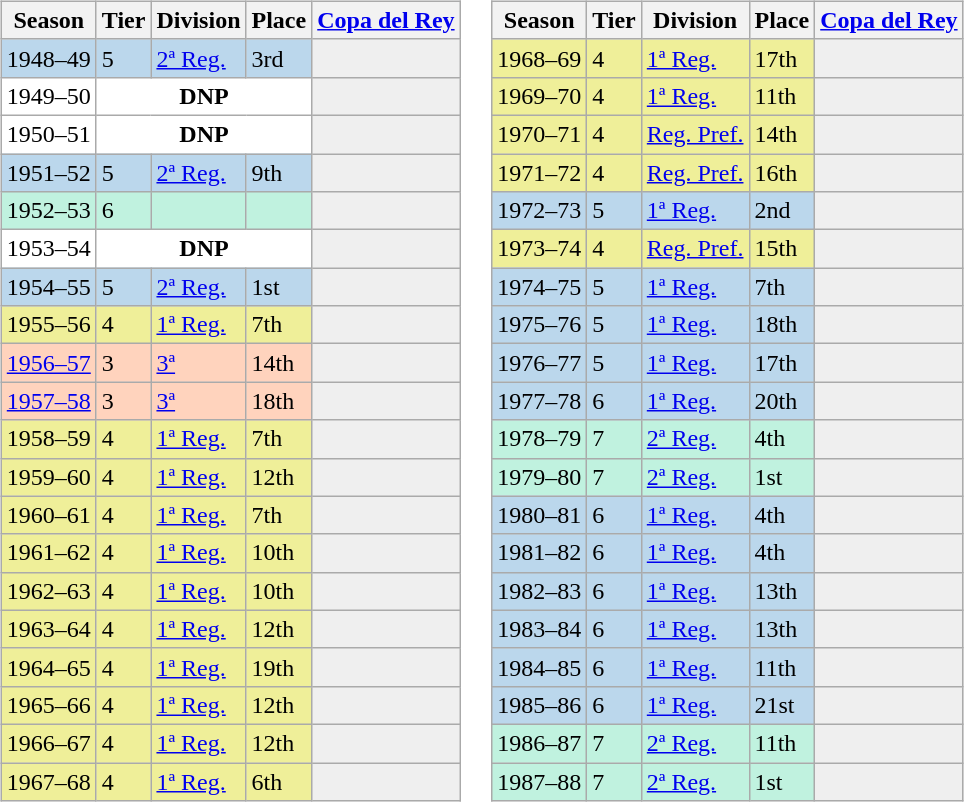<table>
<tr>
<td valign="top" width=0%><br><table class="wikitable">
<tr style="background:#f0f6fa;">
<th>Season</th>
<th>Tier</th>
<th>Division</th>
<th>Place</th>
<th><a href='#'>Copa del Rey</a></th>
</tr>
<tr>
<td style="background:#BBD7EC;">1948–49</td>
<td style="background:#BBD7EC;">5</td>
<td style="background:#BBD7EC;"><a href='#'>2ª Reg.</a></td>
<td style="background:#BBD7EC;">3rd</td>
<th style="background:#efefef;"></th>
</tr>
<tr>
<td style="background:#FFFFFF;">1949–50</td>
<th style="background:#FFFFFF;" colspan="3">DNP</th>
<td style="background:#efefef;"></td>
</tr>
<tr>
<td style="background:#FFFFFF;">1950–51</td>
<th style="background:#FFFFFF;" colspan="3">DNP</th>
<td style="background:#efefef;"></td>
</tr>
<tr>
<td style="background:#BBD7EC;">1951–52</td>
<td style="background:#BBD7EC;">5</td>
<td style="background:#BBD7EC;"><a href='#'>2ª Reg.</a></td>
<td style="background:#BBD7EC;">9th</td>
<th style="background:#efefef;"></th>
</tr>
<tr>
<td style="background:#C0F2DF;">1952–53</td>
<td style="background:#C0F2DF;">6</td>
<td style="background:#C0F2DF;"></td>
<td style="background:#C0F2DF;"></td>
<td style="background:#efefef;"></td>
</tr>
<tr>
<td style="background:#FFFFFF;">1953–54</td>
<th style="background:#FFFFFF;" colspan="3">DNP</th>
<td style="background:#efefef;"></td>
</tr>
<tr>
<td style="background:#BBD7EC;">1954–55</td>
<td style="background:#BBD7EC;">5</td>
<td style="background:#BBD7EC;"><a href='#'>2ª Reg.</a></td>
<td style="background:#BBD7EC;">1st</td>
<th style="background:#efefef;"></th>
</tr>
<tr>
<td style="background:#EFEF99;">1955–56</td>
<td style="background:#EFEF99;">4</td>
<td style="background:#EFEF99;"><a href='#'>1ª Reg.</a></td>
<td style="background:#EFEF99;">7th</td>
<th style="background:#efefef;"></th>
</tr>
<tr>
<td style="background:#FFD3BD;"><a href='#'>1956–57</a></td>
<td style="background:#FFD3BD;">3</td>
<td style="background:#FFD3BD;"><a href='#'>3ª</a></td>
<td style="background:#FFD3BD;">14th</td>
<td style="background:#efefef;"></td>
</tr>
<tr>
<td style="background:#FFD3BD;"><a href='#'>1957–58</a></td>
<td style="background:#FFD3BD;">3</td>
<td style="background:#FFD3BD;"><a href='#'>3ª</a></td>
<td style="background:#FFD3BD;">18th</td>
<td style="background:#efefef;"></td>
</tr>
<tr>
<td style="background:#EFEF99;">1958–59</td>
<td style="background:#EFEF99;">4</td>
<td style="background:#EFEF99;"><a href='#'>1ª Reg.</a></td>
<td style="background:#EFEF99;">7th</td>
<th style="background:#efefef;"></th>
</tr>
<tr>
<td style="background:#EFEF99;">1959–60</td>
<td style="background:#EFEF99;">4</td>
<td style="background:#EFEF99;"><a href='#'>1ª Reg.</a></td>
<td style="background:#EFEF99;">12th</td>
<th style="background:#efefef;"></th>
</tr>
<tr>
<td style="background:#EFEF99;">1960–61</td>
<td style="background:#EFEF99;">4</td>
<td style="background:#EFEF99;"><a href='#'>1ª Reg.</a></td>
<td style="background:#EFEF99;">7th</td>
<th style="background:#efefef;"></th>
</tr>
<tr>
<td style="background:#EFEF99;">1961–62</td>
<td style="background:#EFEF99;">4</td>
<td style="background:#EFEF99;"><a href='#'>1ª Reg.</a></td>
<td style="background:#EFEF99;">10th</td>
<th style="background:#efefef;"></th>
</tr>
<tr>
<td style="background:#EFEF99;">1962–63</td>
<td style="background:#EFEF99;">4</td>
<td style="background:#EFEF99;"><a href='#'>1ª Reg.</a></td>
<td style="background:#EFEF99;">10th</td>
<th style="background:#efefef;"></th>
</tr>
<tr>
<td style="background:#EFEF99;">1963–64</td>
<td style="background:#EFEF99;">4</td>
<td style="background:#EFEF99;"><a href='#'>1ª Reg.</a></td>
<td style="background:#EFEF99;">12th</td>
<th style="background:#efefef;"></th>
</tr>
<tr>
<td style="background:#EFEF99;">1964–65</td>
<td style="background:#EFEF99;">4</td>
<td style="background:#EFEF99;"><a href='#'>1ª Reg.</a></td>
<td style="background:#EFEF99;">19th</td>
<th style="background:#efefef;"></th>
</tr>
<tr>
<td style="background:#EFEF99;">1965–66</td>
<td style="background:#EFEF99;">4</td>
<td style="background:#EFEF99;"><a href='#'>1ª Reg.</a></td>
<td style="background:#EFEF99;">12th</td>
<th style="background:#efefef;"></th>
</tr>
<tr>
<td style="background:#EFEF99;">1966–67</td>
<td style="background:#EFEF99;">4</td>
<td style="background:#EFEF99;"><a href='#'>1ª Reg.</a></td>
<td style="background:#EFEF99;">12th</td>
<th style="background:#efefef;"></th>
</tr>
<tr>
<td style="background:#EFEF99;">1967–68</td>
<td style="background:#EFEF99;">4</td>
<td style="background:#EFEF99;"><a href='#'>1ª Reg.</a></td>
<td style="background:#EFEF99;">6th</td>
<th style="background:#efefef;"></th>
</tr>
</table>
</td>
<td valign="top" width=0%><br><table class="wikitable">
<tr style="background:#f0f6fa;">
<th>Season</th>
<th>Tier</th>
<th>Division</th>
<th>Place</th>
<th><a href='#'>Copa del Rey</a></th>
</tr>
<tr>
<td style="background:#EFEF99;">1968–69</td>
<td style="background:#EFEF99;">4</td>
<td style="background:#EFEF99;"><a href='#'>1ª Reg.</a></td>
<td style="background:#EFEF99;">17th</td>
<th style="background:#efefef;"></th>
</tr>
<tr>
<td style="background:#EFEF99;">1969–70</td>
<td style="background:#EFEF99;">4</td>
<td style="background:#EFEF99;"><a href='#'>1ª Reg.</a></td>
<td style="background:#EFEF99;">11th</td>
<th style="background:#efefef;"></th>
</tr>
<tr>
<td style="background:#EFEF99;">1970–71</td>
<td style="background:#EFEF99;">4</td>
<td style="background:#EFEF99;"><a href='#'>Reg. Pref.</a></td>
<td style="background:#EFEF99;">14th</td>
<th style="background:#efefef;"></th>
</tr>
<tr>
<td style="background:#EFEF99;">1971–72</td>
<td style="background:#EFEF99;">4</td>
<td style="background:#EFEF99;"><a href='#'>Reg. Pref.</a></td>
<td style="background:#EFEF99;">16th</td>
<th style="background:#efefef;"></th>
</tr>
<tr>
<td style="background:#BBD7EC;">1972–73</td>
<td style="background:#BBD7EC;">5</td>
<td style="background:#BBD7EC;"><a href='#'>1ª Reg.</a></td>
<td style="background:#BBD7EC;">2nd</td>
<th style="background:#efefef;"></th>
</tr>
<tr>
<td style="background:#EFEF99;">1973–74</td>
<td style="background:#EFEF99;">4</td>
<td style="background:#EFEF99;"><a href='#'>Reg. Pref.</a></td>
<td style="background:#EFEF99;">15th</td>
<th style="background:#efefef;"></th>
</tr>
<tr>
<td style="background:#BBD7EC;">1974–75</td>
<td style="background:#BBD7EC;">5</td>
<td style="background:#BBD7EC;"><a href='#'>1ª Reg.</a></td>
<td style="background:#BBD7EC;">7th</td>
<th style="background:#efefef;"></th>
</tr>
<tr>
<td style="background:#BBD7EC;">1975–76</td>
<td style="background:#BBD7EC;">5</td>
<td style="background:#BBD7EC;"><a href='#'>1ª Reg.</a></td>
<td style="background:#BBD7EC;">18th</td>
<th style="background:#efefef;"></th>
</tr>
<tr>
<td style="background:#BBD7EC;">1976–77</td>
<td style="background:#BBD7EC;">5</td>
<td style="background:#BBD7EC;"><a href='#'>1ª Reg.</a></td>
<td style="background:#BBD7EC;">17th</td>
<th style="background:#efefef;"></th>
</tr>
<tr>
<td style="background:#BBD7EC;">1977–78</td>
<td style="background:#BBD7EC;">6</td>
<td style="background:#BBD7EC;"><a href='#'>1ª Reg.</a></td>
<td style="background:#BBD7EC;">20th</td>
<th style="background:#efefef;"></th>
</tr>
<tr>
<td style="background:#C0F2DF;">1978–79</td>
<td style="background:#C0F2DF;">7</td>
<td style="background:#C0F2DF;"><a href='#'>2ª Reg.</a></td>
<td style="background:#C0F2DF;">4th</td>
<td style="background:#efefef;"></td>
</tr>
<tr>
<td style="background:#C0F2DF;">1979–80</td>
<td style="background:#C0F2DF;">7</td>
<td style="background:#C0F2DF;"><a href='#'>2ª Reg.</a></td>
<td style="background:#C0F2DF;">1st</td>
<td style="background:#efefef;"></td>
</tr>
<tr>
<td style="background:#BBD7EC;">1980–81</td>
<td style="background:#BBD7EC;">6</td>
<td style="background:#BBD7EC;"><a href='#'>1ª Reg.</a></td>
<td style="background:#BBD7EC;">4th</td>
<th style="background:#efefef;"></th>
</tr>
<tr>
<td style="background:#BBD7EC;">1981–82</td>
<td style="background:#BBD7EC;">6</td>
<td style="background:#BBD7EC;"><a href='#'>1ª Reg.</a></td>
<td style="background:#BBD7EC;">4th</td>
<th style="background:#efefef;"></th>
</tr>
<tr>
<td style="background:#BBD7EC;">1982–83</td>
<td style="background:#BBD7EC;">6</td>
<td style="background:#BBD7EC;"><a href='#'>1ª Reg.</a></td>
<td style="background:#BBD7EC;">13th</td>
<th style="background:#efefef;"></th>
</tr>
<tr>
<td style="background:#BBD7EC;">1983–84</td>
<td style="background:#BBD7EC;">6</td>
<td style="background:#BBD7EC;"><a href='#'>1ª Reg.</a></td>
<td style="background:#BBD7EC;">13th</td>
<th style="background:#efefef;"></th>
</tr>
<tr>
<td style="background:#BBD7EC;">1984–85</td>
<td style="background:#BBD7EC;">6</td>
<td style="background:#BBD7EC;"><a href='#'>1ª Reg.</a></td>
<td style="background:#BBD7EC;">11th</td>
<th style="background:#efefef;"></th>
</tr>
<tr>
<td style="background:#BBD7EC;">1985–86</td>
<td style="background:#BBD7EC;">6</td>
<td style="background:#BBD7EC;"><a href='#'>1ª Reg.</a></td>
<td style="background:#BBD7EC;">21st</td>
<th style="background:#efefef;"></th>
</tr>
<tr>
<td style="background:#C0F2DF;">1986–87</td>
<td style="background:#C0F2DF;">7</td>
<td style="background:#C0F2DF;"><a href='#'>2ª Reg.</a></td>
<td style="background:#C0F2DF;">11th</td>
<td style="background:#efefef;"></td>
</tr>
<tr>
<td style="background:#C0F2DF;">1987–88</td>
<td style="background:#C0F2DF;">7</td>
<td style="background:#C0F2DF;"><a href='#'>2ª Reg.</a></td>
<td style="background:#C0F2DF;">1st</td>
<td style="background:#efefef;"></td>
</tr>
</table>
</td>
</tr>
</table>
